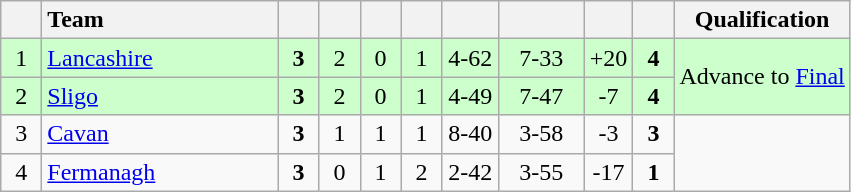<table class="wikitable" style="text-align:center">
<tr>
<th width="20"></th>
<th width="150" style="text-align:left;">Team</th>
<th width="20"></th>
<th width="20"></th>
<th width="20"></th>
<th width="20"></th>
<th width="30"></th>
<th width="50"></th>
<th width="20"></th>
<th width="20"></th>
<th>Qualification</th>
</tr>
<tr style="background:#ccffcc">
<td>1</td>
<td align="left"> <a href='#'>Lancashire</a></td>
<td><strong>3</strong></td>
<td>2</td>
<td>0</td>
<td>1</td>
<td>4-62</td>
<td>7-33</td>
<td>+20</td>
<td><strong>4</strong></td>
<td rowspan="2">Advance to <a href='#'>Final</a></td>
</tr>
<tr style="background:#ccffcc">
<td>2</td>
<td align="left"> <a href='#'>Sligo</a></td>
<td><strong>3</strong></td>
<td>2</td>
<td>0</td>
<td>1</td>
<td>4-49</td>
<td>7-47</td>
<td>-7</td>
<td><strong>4</strong></td>
</tr>
<tr>
<td>3</td>
<td align="left"> <a href='#'>Cavan</a></td>
<td><strong>3</strong></td>
<td>1</td>
<td>1</td>
<td>1</td>
<td>8-40</td>
<td>3-58</td>
<td>-3</td>
<td><strong>3</strong></td>
<td rowspan="2"></td>
</tr>
<tr>
<td>4</td>
<td align="left"> <a href='#'>Fermanagh</a></td>
<td><strong>3</strong></td>
<td>0</td>
<td>1</td>
<td>2</td>
<td>2-42</td>
<td>3-55</td>
<td>-17</td>
<td><strong>1</strong></td>
</tr>
</table>
